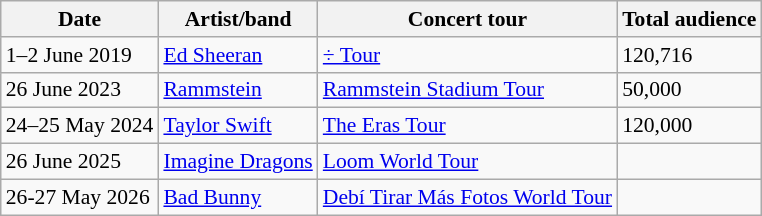<table class="wikitable" style="font-size:90%">
<tr>
<th>Date</th>
<th>Artist/band</th>
<th>Concert tour</th>
<th>Total audience</th>
</tr>
<tr>
<td>1–2 June 2019</td>
<td><a href='#'>Ed Sheeran</a></td>
<td><a href='#'>÷ Tour</a></td>
<td>120,716</td>
</tr>
<tr>
<td>26 June 2023</td>
<td><a href='#'>Rammstein</a></td>
<td><a href='#'>Rammstein Stadium Tour</a></td>
<td>50,000</td>
</tr>
<tr>
<td>24–25 May 2024</td>
<td><a href='#'>Taylor Swift</a></td>
<td><a href='#'>The Eras Tour</a></td>
<td>120,000</td>
</tr>
<tr>
<td>26 June 2025</td>
<td><a href='#'>Imagine Dragons</a></td>
<td><a href='#'>Loom World Tour</a></td>
<td></td>
</tr>
<tr>
<td>26-27 May 2026</td>
<td><a href='#'>Bad Bunny</a></td>
<td><a href='#'>Debí Tirar Más Fotos World Tour</a></td>
<td></td>
</tr>
</table>
